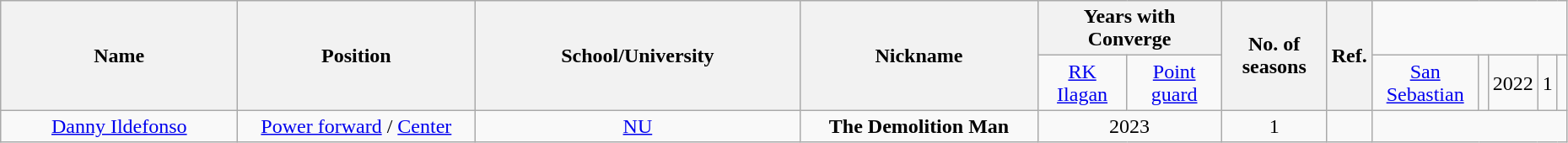<table class="wikitable sortable" style="text-align:center" width="98%">
<tr>
<th style="width:180px;" rowspan="2">Name</th>
<th style="width:180px;" rowspan="2">Position</th>
<th style="width:250px;" rowspan="2">School/University</th>
<th style="width:180px;" rowspan="2">Nickname</th>
<th style="width:180px; text-align:center;" colspan="2">Years with Converge</th>
<th rowspan="2">No. of seasons</th>
<th rowspan="2"; class=unsortable>Ref.</th>
</tr>
<tr>
<td><a href='#'>RK Ilagan</a></td>
<td><a href='#'>Point guard</a></td>
<td><a href='#'>San Sebastian</a></td>
<td></td>
<td colspan="2">2022</td>
<td>1</td>
<td></td>
</tr>
<tr>
<td><a href='#'>Danny Ildefonso</a></td>
<td><a href='#'>Power forward</a> / <a href='#'>Center</a></td>
<td><a href='#'>NU</a></td>
<td><strong>The Demolition Man</strong></td>
<td colspan="2">2023</td>
<td>1</td>
<td></td>
</tr>
</table>
